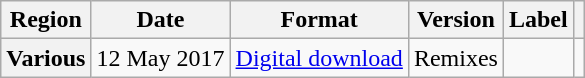<table class="wikitable plainrowheaders">
<tr>
<th>Region</th>
<th>Date</th>
<th>Format</th>
<th>Version</th>
<th>Label</th>
<th></th>
</tr>
<tr>
<th scope="row">Various</th>
<td>12 May 2017</td>
<td><a href='#'>Digital download</a></td>
<td>Remixes</td>
<td></td>
<td></td>
</tr>
</table>
